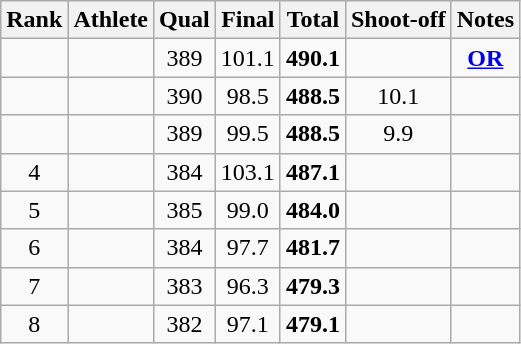<table class="wikitable sortable" style="text-align: center">
<tr>
<th>Rank</th>
<th>Athlete</th>
<th>Qual</th>
<th>Final</th>
<th>Total</th>
<th>Shoot-off</th>
<th>Notes</th>
</tr>
<tr>
<td></td>
<td align=left></td>
<td>389</td>
<td>101.1</td>
<td><strong>490.1</strong></td>
<td></td>
<td><strong><a href='#'>OR</a></strong></td>
</tr>
<tr>
<td></td>
<td align=left></td>
<td>390</td>
<td>98.5</td>
<td><strong>488.5</strong></td>
<td>10.1</td>
<td></td>
</tr>
<tr>
<td></td>
<td align=left></td>
<td>389</td>
<td>99.5</td>
<td><strong>488.5</strong></td>
<td>9.9</td>
<td></td>
</tr>
<tr>
<td>4</td>
<td align=left></td>
<td>384</td>
<td>103.1</td>
<td><strong>487.1</strong></td>
<td></td>
<td></td>
</tr>
<tr>
<td>5</td>
<td align=left></td>
<td>385</td>
<td>99.0</td>
<td><strong>484.0</strong></td>
<td></td>
<td></td>
</tr>
<tr>
<td>6</td>
<td align=left></td>
<td>384</td>
<td>97.7</td>
<td><strong>481.7</strong></td>
<td></td>
<td></td>
</tr>
<tr>
<td>7</td>
<td align=left></td>
<td>383</td>
<td>96.3</td>
<td><strong>479.3</strong></td>
<td></td>
<td></td>
</tr>
<tr>
<td>8</td>
<td align=left></td>
<td>382</td>
<td>97.1</td>
<td><strong>479.1</strong></td>
<td></td>
<td></td>
</tr>
</table>
